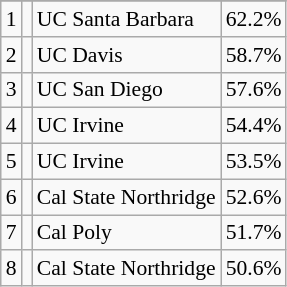<table class="wikitable sortable" style="font-size:90%;">
<tr>
</tr>
<tr>
<td style="text-align:center;">1</td>
<td></td>
<td>UC Santa Barbara</td>
<td style="text-align:center;">62.2%</td>
</tr>
<tr>
<td style="text-align:center;">2</td>
<td></td>
<td>UC Davis</td>
<td style="text-align:center;">58.7%</td>
</tr>
<tr>
<td style="text-align:center;">3</td>
<td></td>
<td>UC San Diego</td>
<td style="text-align:center;">57.6%</td>
</tr>
<tr>
<td style="text-align:center;">4</td>
<td></td>
<td>UC Irvine</td>
<td style="text-align:center;">54.4%</td>
</tr>
<tr>
<td style="text-align:center;">5</td>
<td></td>
<td>UC Irvine</td>
<td style="text-align:center;">53.5%</td>
</tr>
<tr>
<td style="text-align:center;">6</td>
<td></td>
<td>Cal State Northridge</td>
<td style="text-align:center;">52.6%</td>
</tr>
<tr>
<td style="text-align:center;">7</td>
<td></td>
<td>Cal Poly</td>
<td style="text-align:center;">51.7%</td>
</tr>
<tr>
<td style="text-align:center;">8</td>
<td></td>
<td>Cal State Northridge</td>
<td style="text-align:center;">50.6%</td>
</tr>
</table>
